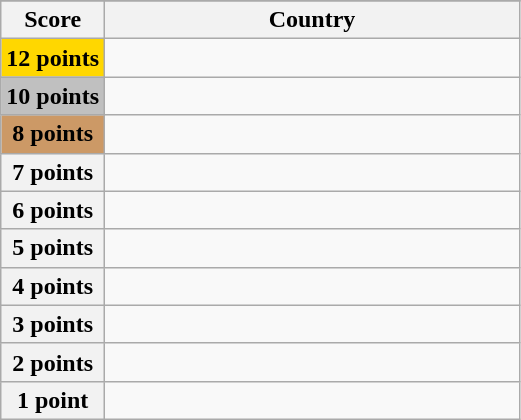<table class="wikitable">
<tr>
</tr>
<tr>
<th scope="col" width="20%">Score</th>
<th scope="col">Country</th>
</tr>
<tr>
<th scope="row" style="background:gold">12 points</th>
<td></td>
</tr>
<tr>
<th scope="row" style="background:silver">10 points</th>
<td></td>
</tr>
<tr>
<th scope="row" style="background:#CC9966">8 points</th>
<td></td>
</tr>
<tr>
<th scope="row">7 points</th>
<td></td>
</tr>
<tr>
<th scope="row">6 points</th>
<td></td>
</tr>
<tr>
<th scope="row">5 points</th>
<td></td>
</tr>
<tr>
<th scope="row">4 points</th>
<td></td>
</tr>
<tr>
<th scope="row">3 points</th>
<td></td>
</tr>
<tr>
<th scope="row">2 points</th>
<td></td>
</tr>
<tr>
<th scope="row">1 point</th>
<td></td>
</tr>
</table>
